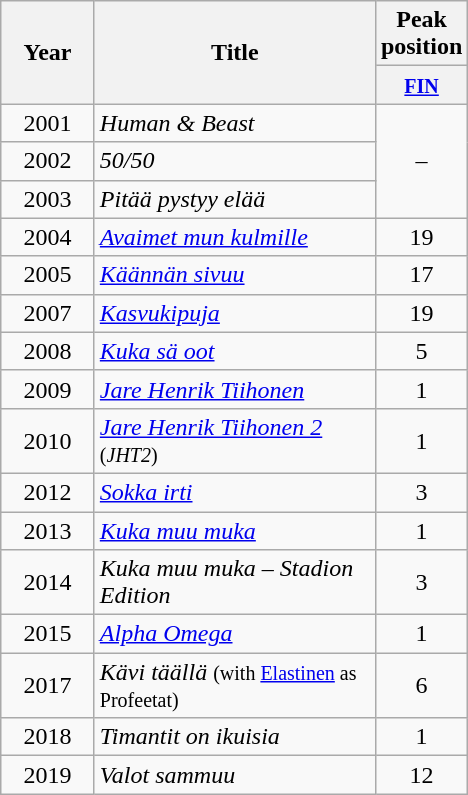<table class="wikitable">
<tr>
<th align="center" rowspan="2" width="55">Year</th>
<th align="center" rowspan="2" width="180">Title</th>
<th align="center" colspan="1">Peak position</th>
</tr>
<tr>
<th width="20"><small><a href='#'>FIN</a></small><br></th>
</tr>
<tr>
<td align="center">2001</td>
<td><em>Human & Beast</em></td>
<td align="center" rowspan="3">–</td>
</tr>
<tr>
<td align="center">2002</td>
<td><em>50/50</em></td>
</tr>
<tr>
<td align="center">2003</td>
<td><em>Pitää pystyy elää</em></td>
</tr>
<tr>
<td align="center">2004</td>
<td><em><a href='#'>Avaimet mun kulmille</a></em></td>
<td align="center">19</td>
</tr>
<tr>
<td align="center">2005</td>
<td><em><a href='#'>Käännän sivuu</a></em></td>
<td align="center">17</td>
</tr>
<tr>
<td align="center">2007</td>
<td><em><a href='#'>Kasvukipuja</a></em></td>
<td align="center">19</td>
</tr>
<tr>
<td align="center">2008</td>
<td><em><a href='#'>Kuka sä oot</a></em></td>
<td align="center">5</td>
</tr>
<tr>
<td align="center">2009</td>
<td><em><a href='#'>Jare Henrik Tiihonen</a></em></td>
<td align="center">1</td>
</tr>
<tr>
<td align="center">2010</td>
<td><em><a href='#'>Jare Henrik Tiihonen 2</a></em> <small>(<em>JHT2</em>)</small></td>
<td align="center">1</td>
</tr>
<tr>
<td align="center">2012</td>
<td><em><a href='#'>Sokka irti</a></em></td>
<td align="center">3</td>
</tr>
<tr>
<td align="center">2013</td>
<td><em><a href='#'>Kuka muu muka</a></em></td>
<td align="center">1</td>
</tr>
<tr>
<td align="center">2014</td>
<td><em>Kuka muu muka – Stadion Edition</em></td>
<td align="center">3</td>
</tr>
<tr>
<td align="center">2015</td>
<td><em><a href='#'>Alpha Omega</a></em></td>
<td align="center">1</td>
</tr>
<tr>
<td align="center">2017</td>
<td><em>Kävi täällä</em> <small>(with <a href='#'>Elastinen</a> as Profeetat)</small></td>
<td align="center">6<br></td>
</tr>
<tr>
<td align="center">2018</td>
<td><em>Timantit on ikuisia</em></td>
<td align="center">1<br></td>
</tr>
<tr>
<td align="center">2019</td>
<td><em>Valot sammuu</em></td>
<td align="center">12<br></td>
</tr>
</table>
